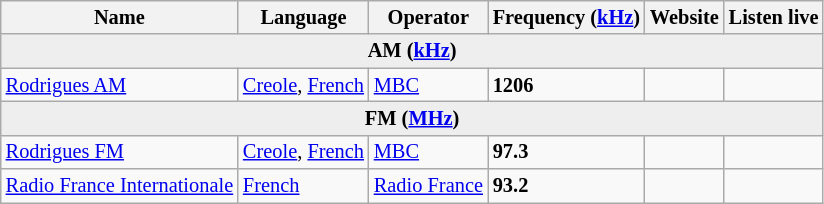<table class="wikitable" style="font-size: 85%;">
<tr>
<th>Name</th>
<th>Language</th>
<th>Operator</th>
<th>Frequency (<a href='#'>kHz</a>)</th>
<th>Website</th>
<th>Listen live</th>
</tr>
<tr bgcolor=#EEEEEE>
<td align=center colspan=8><strong>AM (<a href='#'>kHz</a>)</strong></td>
</tr>
<tr>
<td><a href='#'>Rodrigues AM</a></td>
<td><a href='#'>Creole</a>, <a href='#'>French</a></td>
<td><a href='#'>MBC</a></td>
<td><strong>1206</strong></td>
<td></td>
<td></td>
</tr>
<tr bgcolor=#EEEEEE>
<td align=center colspan=8><strong>FM (<a href='#'>MHz</a>)</strong></td>
</tr>
<tr>
<td><a href='#'>Rodrigues FM</a></td>
<td><a href='#'>Creole</a>, <a href='#'>French</a></td>
<td><a href='#'>MBC</a></td>
<td><strong>97.3</strong></td>
<td></td>
<td></td>
</tr>
<tr>
<td><a href='#'>Radio France Internationale</a></td>
<td><a href='#'>French</a></td>
<td><a href='#'>Radio France</a></td>
<td><strong>93.2</strong></td>
<td></td>
<td></td>
</tr>
</table>
